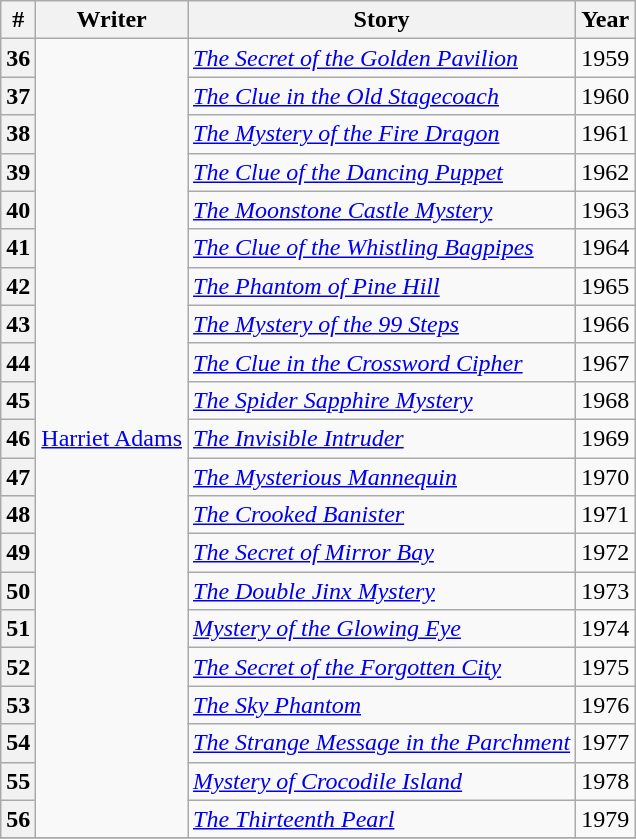<table class="wikitable sortable">
<tr>
<th>#</th>
<th>Writer</th>
<th>Story</th>
<th>Year</th>
</tr>
<tr>
<th>36</th>
<td rowspan="21"><a href='#'>Harriet Adams</a></td>
<td><em><a href='#'>The Secret of the Golden Pavilion</a></em></td>
<td>1959</td>
</tr>
<tr>
<th>37</th>
<td><em><a href='#'>The Clue in the Old Stagecoach</a></em></td>
<td>1960</td>
</tr>
<tr>
<th>38</th>
<td><em><a href='#'>The Mystery of the Fire Dragon</a></em></td>
<td>1961</td>
</tr>
<tr>
<th>39</th>
<td><em><a href='#'>The Clue of the Dancing Puppet</a></em></td>
<td>1962</td>
</tr>
<tr>
<th>40</th>
<td><em><a href='#'>The Moonstone Castle Mystery</a></em></td>
<td>1963</td>
</tr>
<tr>
<th>41</th>
<td><em><a href='#'>The Clue of the Whistling Bagpipes</a></em></td>
<td>1964</td>
</tr>
<tr>
<th>42</th>
<td><em><a href='#'>The Phantom of Pine Hill</a></em></td>
<td>1965</td>
</tr>
<tr>
<th>43</th>
<td><em><a href='#'>The Mystery of the 99 Steps</a></em></td>
<td>1966</td>
</tr>
<tr>
<th>44</th>
<td><em><a href='#'>The Clue in the Crossword Cipher</a></em></td>
<td>1967</td>
</tr>
<tr>
<th>45</th>
<td><em><a href='#'>The Spider Sapphire Mystery</a></em></td>
<td>1968</td>
</tr>
<tr>
<th>46</th>
<td><em><a href='#'>The Invisible Intruder</a></em></td>
<td>1969</td>
</tr>
<tr>
<th>47</th>
<td><em><a href='#'>The Mysterious Mannequin</a></em></td>
<td>1970</td>
</tr>
<tr>
<th>48</th>
<td><em><a href='#'>The Crooked Banister</a></em></td>
<td>1971</td>
</tr>
<tr>
<th>49</th>
<td><em><a href='#'>The Secret of Mirror Bay</a></em></td>
<td>1972</td>
</tr>
<tr>
<th>50</th>
<td><em><a href='#'>The Double Jinx Mystery</a></em></td>
<td>1973</td>
</tr>
<tr>
<th>51</th>
<td><em><a href='#'>Mystery of the Glowing Eye</a></em></td>
<td>1974</td>
</tr>
<tr>
<th>52</th>
<td><em><a href='#'>The Secret of the Forgotten City</a></em></td>
<td>1975</td>
</tr>
<tr>
<th>53</th>
<td><em><a href='#'>The Sky Phantom</a></em></td>
<td>1976</td>
</tr>
<tr>
<th>54</th>
<td><em><a href='#'>The Strange Message in the Parchment</a></em></td>
<td>1977</td>
</tr>
<tr>
<th>55</th>
<td><em><a href='#'>Mystery of Crocodile Island</a></em></td>
<td>1978</td>
</tr>
<tr>
<th>56</th>
<td><em><a href='#'>The Thirteenth Pearl</a></em></td>
<td>1979</td>
</tr>
<tr>
</tr>
</table>
